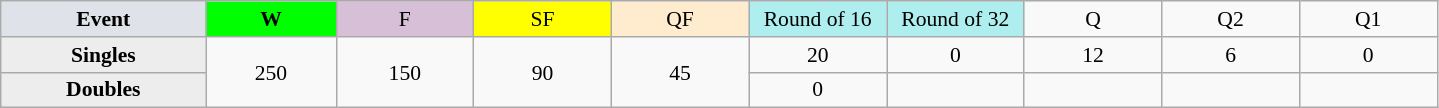<table class=wikitable style=font-size:90%;text-align:center>
<tr>
<td style="width:130px; background:#dfe2e9;"><strong>Event</strong></td>
<td style="width:80px; background:lime;"><strong>W</strong></td>
<td style="width:85px; background:thistle;">F</td>
<td style="width:85px; background:#ff0;">SF</td>
<td style="width:85px; background:#ffebcd;">QF</td>
<td style="width:85px; background:#afeeee;">Round of 16</td>
<td style="width:85px; background:#afeeee;">Round of 32</td>
<td width=85>Q</td>
<td width=85>Q2</td>
<td width=85>Q1</td>
</tr>
<tr>
<th style="background:#ededed;">Singles</th>
<td rowspan=2>250</td>
<td rowspan=2>150</td>
<td rowspan=2>90</td>
<td rowspan=2>45</td>
<td>20</td>
<td>0</td>
<td>12</td>
<td>6</td>
<td>0</td>
</tr>
<tr>
<th style="background:#ededed;">Doubles</th>
<td>0</td>
<td></td>
<td></td>
<td></td>
<td></td>
</tr>
</table>
